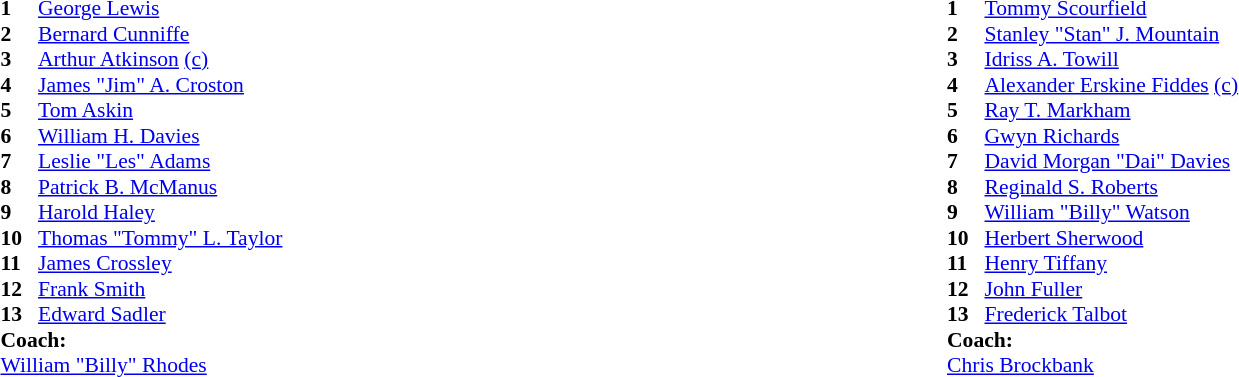<table width="100%">
<tr>
<td valign="top" width="50%"><br><table style="font-size: 90%" cellspacing="0" cellpadding="0">
<tr>
<th width="25"></th>
</tr>
<tr>
<td><strong>1</strong></td>
<td><a href='#'>George Lewis</a></td>
</tr>
<tr>
<td><strong>2</strong></td>
<td><a href='#'>Bernard Cunniffe</a></td>
</tr>
<tr>
<td><strong>3</strong></td>
<td><a href='#'>Arthur Atkinson</a> <a href='#'>(c)</a></td>
</tr>
<tr>
<td><strong>4</strong></td>
<td><a href='#'>James "Jim" A. Croston</a></td>
</tr>
<tr>
<td><strong>5</strong></td>
<td><a href='#'>Tom Askin</a></td>
</tr>
<tr>
<td><strong>6</strong></td>
<td><a href='#'>William H. Davies</a></td>
</tr>
<tr>
<td><strong>7</strong></td>
<td><a href='#'>Leslie "Les" Adams</a></td>
</tr>
<tr>
<td><strong>8</strong></td>
<td><a href='#'>Patrick B. McManus</a></td>
</tr>
<tr>
<td><strong>9</strong></td>
<td><a href='#'>Harold Haley</a></td>
</tr>
<tr>
<td><strong>10</strong></td>
<td><a href='#'>Thomas "Tommy" L. Taylor</a></td>
</tr>
<tr>
<td><strong>11</strong></td>
<td><a href='#'>James Crossley</a></td>
</tr>
<tr>
<td><strong>12</strong></td>
<td><a href='#'>Frank Smith</a></td>
</tr>
<tr>
<td><strong>13</strong></td>
<td><a href='#'>Edward Sadler</a></td>
</tr>
<tr>
<td colspan=3><strong>Coach:</strong></td>
</tr>
<tr>
<td colspan="4"><a href='#'>William "Billy" Rhodes</a></td>
</tr>
</table>
</td>
<td valign="top" width="50%"><br><table style="font-size: 90%" cellspacing="0" cellpadding="0">
<tr>
<th width="25"></th>
</tr>
<tr>
<td><strong>1</strong></td>
<td><a href='#'>Tommy Scourfield</a></td>
</tr>
<tr>
<td><strong>2</strong></td>
<td><a href='#'>Stanley "Stan" J. Mountain</a></td>
</tr>
<tr>
<td><strong>3</strong></td>
<td><a href='#'>Idriss A. Towill</a></td>
</tr>
<tr>
<td><strong>4</strong></td>
<td><a href='#'>Alexander Erskine Fiddes</a> <a href='#'>(c)</a></td>
</tr>
<tr>
<td><strong>5</strong></td>
<td><a href='#'>Ray T. Markham</a></td>
</tr>
<tr>
<td><strong>6</strong></td>
<td><a href='#'>Gwyn Richards</a></td>
</tr>
<tr>
<td><strong>7</strong></td>
<td><a href='#'>David Morgan "Dai" Davies</a></td>
</tr>
<tr>
<td><strong>8</strong></td>
<td><a href='#'>Reginald S. Roberts</a></td>
</tr>
<tr>
<td><strong>9</strong></td>
<td><a href='#'>William "Billy" Watson</a></td>
</tr>
<tr>
<td><strong>10</strong></td>
<td><a href='#'>Herbert Sherwood</a></td>
</tr>
<tr>
<td><strong>11</strong></td>
<td><a href='#'>Henry Tiffany</a></td>
</tr>
<tr>
<td><strong>12</strong></td>
<td><a href='#'>John Fuller</a></td>
</tr>
<tr>
<td><strong>13</strong></td>
<td><a href='#'>Frederick Talbot</a></td>
</tr>
<tr>
<td colspan=3><strong>Coach:</strong></td>
</tr>
<tr>
<td colspan="4"><a href='#'>Chris Brockbank</a></td>
</tr>
</table>
</td>
</tr>
</table>
